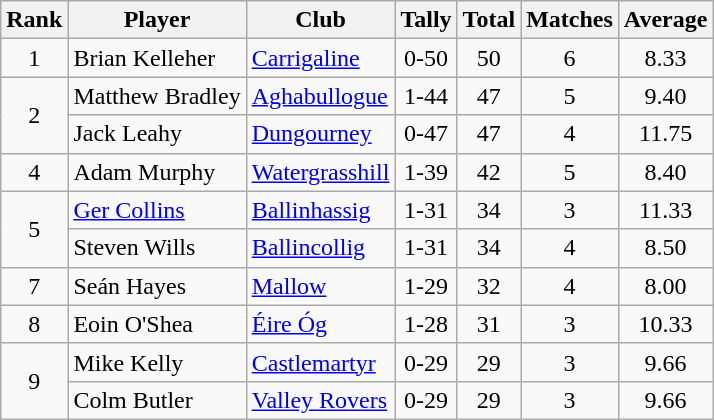<table class="wikitable">
<tr>
<th>Rank</th>
<th>Player</th>
<th>Club</th>
<th>Tally</th>
<th>Total</th>
<th>Matches</th>
<th>Average</th>
</tr>
<tr>
<td rowspan="1" style="text-align:center;">1</td>
<td>Brian Kelleher</td>
<td><a href='#'>Carrigaline</a></td>
<td align=center>0-50</td>
<td align=center>50</td>
<td align=center>6</td>
<td align=center>8.33</td>
</tr>
<tr>
<td rowspan="2" style="text-align:center;">2</td>
<td>Matthew Bradley</td>
<td><a href='#'>Aghabullogue</a></td>
<td align=center>1-44</td>
<td align=center>47</td>
<td align=center>5</td>
<td align=center>9.40</td>
</tr>
<tr>
<td>Jack Leahy</td>
<td><a href='#'>Dungourney</a></td>
<td align=center>0-47</td>
<td align=center>47</td>
<td align=center>4</td>
<td align=center>11.75</td>
</tr>
<tr>
<td rowspan="1" style="text-align:center;">4</td>
<td>Adam Murphy</td>
<td><a href='#'>Watergrasshill</a></td>
<td align=center>1-39</td>
<td align=center>42</td>
<td align=center>5</td>
<td align=center>8.40</td>
</tr>
<tr>
<td rowspan="2" style="text-align:center;">5</td>
<td><a href='#'>Ger Collins</a></td>
<td><a href='#'>Ballinhassig</a></td>
<td align=center>1-31</td>
<td align=center>34</td>
<td align=center>3</td>
<td align=center>11.33</td>
</tr>
<tr>
<td>Steven Wills</td>
<td><a href='#'>Ballincollig</a></td>
<td align=center>1-31</td>
<td align=center>34</td>
<td align=center>4</td>
<td align=center>8.50</td>
</tr>
<tr>
<td rowspan="1" style="text-align:center;">7</td>
<td>Seán Hayes</td>
<td><a href='#'>Mallow</a></td>
<td align=center>1-29</td>
<td align=center>32</td>
<td align=center>4</td>
<td align=center>8.00</td>
</tr>
<tr>
<td rowspan="1" style="text-align:center;">8</td>
<td>Eoin O'Shea</td>
<td><a href='#'>Éire Óg</a></td>
<td align=center>1-28</td>
<td align=center>31</td>
<td align=center>3</td>
<td align=center>10.33</td>
</tr>
<tr>
<td rowspan="2" style="text-align:center;">9</td>
<td>Mike Kelly</td>
<td><a href='#'>Castlemartyr</a></td>
<td align=center>0-29</td>
<td align=center>29</td>
<td align=center>3</td>
<td align=center>9.66</td>
</tr>
<tr>
<td>Colm Butler</td>
<td><a href='#'>Valley Rovers</a></td>
<td align=center>0-29</td>
<td align=center>29</td>
<td align=center>3</td>
<td align=center>9.66</td>
</tr>
</table>
